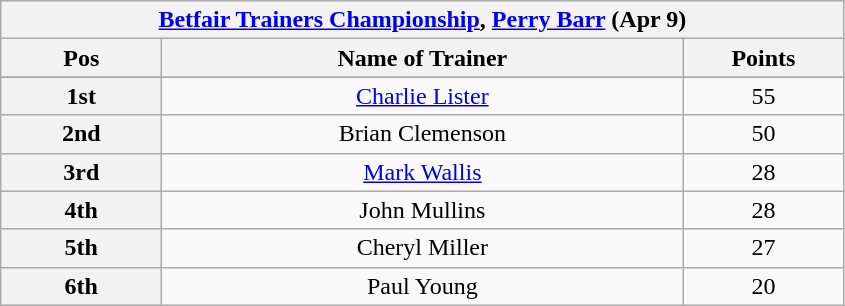<table class="wikitable">
<tr>
<th colspan="3"><a href='#'>Betfair Trainers Championship</a>, <a href='#'>Perry Barr</a> (Apr 9)</th>
</tr>
<tr>
<th width=100>Pos</th>
<th width=340>Name of Trainer</th>
<th width=100>Points</th>
</tr>
<tr>
</tr>
<tr align=center>
<th>1st</th>
<td><a href='#'>Charlie Lister</a></td>
<td>55</td>
</tr>
<tr align=center>
<th>2nd</th>
<td>Brian Clemenson</td>
<td>50</td>
</tr>
<tr align=center>
<th>3rd</th>
<td><a href='#'>Mark Wallis</a></td>
<td>28</td>
</tr>
<tr align=center>
<th>4th</th>
<td>John Mullins</td>
<td>28</td>
</tr>
<tr align=center>
<th>5th</th>
<td>Cheryl Miller</td>
<td>27</td>
</tr>
<tr align=center>
<th>6th</th>
<td>Paul Young</td>
<td>20</td>
</tr>
</table>
